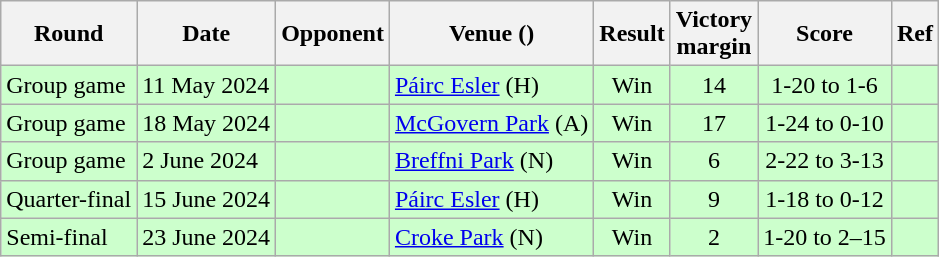<table class="wikitable">
<tr>
<th>Round</th>
<th>Date</th>
<th>Opponent</th>
<th>Venue ()</th>
<th>Result</th>
<th>Victory<br>margin</th>
<th>Score</th>
<th>Ref</th>
</tr>
<tr style="background-color: #cfc;">
<td>Group game</td>
<td>11 May 2024</td>
<td> </td>
<td><a href='#'>Páirc Esler</a> (H)</td>
<td align="center">Win</td>
<td align="center">14</td>
<td align="center">1-20 to 1-6</td>
<td></td>
</tr>
<tr style="background-color: #cfc;">
<td>Group game</td>
<td>18 May 2024</td>
<td> </td>
<td><a href='#'>McGovern Park</a> (A)</td>
<td align="center">Win</td>
<td align="center">17</td>
<td align="center">1-24 to 0-10</td>
<td></td>
</tr>
<tr style="background-color: #cfc;">
<td>Group game</td>
<td>2 June 2024</td>
<td> </td>
<td><a href='#'>Breffni Park</a> (N)</td>
<td align="center">Win</td>
<td align="center">6</td>
<td align="center">2-22 to 3-13</td>
<td></td>
</tr>
<tr style="background-color: #cfc;">
<td>Quarter-final</td>
<td>15 June 2024</td>
<td> </td>
<td><a href='#'>Páirc Esler</a> (H)</td>
<td align="center">Win</td>
<td align="center">9</td>
<td align="center">1-18 to 0-12</td>
<td></td>
</tr>
<tr style="background-color: #cfc;">
<td>Semi-final</td>
<td>23 June 2024</td>
<td> </td>
<td><a href='#'>Croke Park</a> (N)</td>
<td align="center">Win</td>
<td align="center">2</td>
<td align="center">1-20 to 2–15<br></td>
<td></td>
</tr>
</table>
